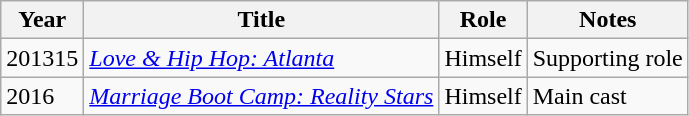<table class="wikitable sortable">
<tr>
<th>Year</th>
<th>Title</th>
<th>Role</th>
<th>Notes</th>
</tr>
<tr>
<td>201315</td>
<td><em><a href='#'>Love & Hip Hop: Atlanta</a></em></td>
<td>Himself</td>
<td>Supporting role</td>
</tr>
<tr>
<td>2016</td>
<td><em><a href='#'>Marriage Boot Camp: Reality Stars</a></em></td>
<td>Himself</td>
<td>Main cast</td>
</tr>
</table>
